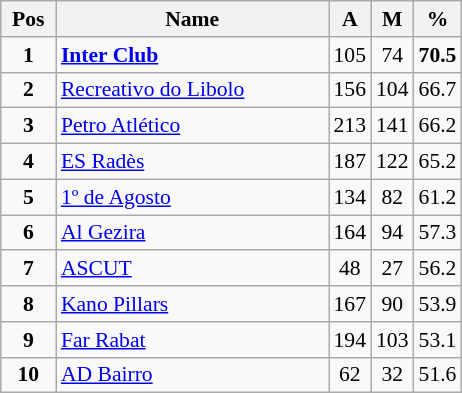<table class="wikitable" style="text-align:center; font-size:90%;">
<tr>
<th width=30px>Pos</th>
<th width=175px>Name</th>
<th width=20px>A</th>
<th width=20px>M</th>
<th width=25px>%</th>
</tr>
<tr>
<td><strong>1</strong></td>
<td align=left> <strong><a href='#'>Inter Club</a></strong></td>
<td>105</td>
<td>74</td>
<td><strong>70.5</strong></td>
</tr>
<tr>
<td><strong>2</strong></td>
<td align=left> <a href='#'>Recreativo do Libolo</a></td>
<td>156</td>
<td>104</td>
<td>66.7</td>
</tr>
<tr>
<td><strong>3</strong></td>
<td align=left> <a href='#'>Petro Atlético</a></td>
<td>213</td>
<td>141</td>
<td>66.2</td>
</tr>
<tr>
<td><strong>4</strong></td>
<td align=left> <a href='#'>ES Radès</a></td>
<td>187</td>
<td>122</td>
<td>65.2</td>
</tr>
<tr>
<td><strong>5</strong></td>
<td align=left> <a href='#'>1º de Agosto</a></td>
<td>134</td>
<td>82</td>
<td>61.2</td>
</tr>
<tr>
<td><strong>6</strong></td>
<td align=left> <a href='#'>Al Gezira</a></td>
<td>164</td>
<td>94</td>
<td>57.3</td>
</tr>
<tr>
<td><strong>7</strong></td>
<td align=left> <a href='#'>ASCUT</a></td>
<td>48</td>
<td>27</td>
<td>56.2</td>
</tr>
<tr>
<td><strong>8</strong></td>
<td align=left> <a href='#'>Kano Pillars</a></td>
<td>167</td>
<td>90</td>
<td>53.9</td>
</tr>
<tr>
<td><strong>9</strong></td>
<td align=left> <a href='#'>Far Rabat</a></td>
<td>194</td>
<td>103</td>
<td>53.1</td>
</tr>
<tr>
<td><strong>10</strong></td>
<td align=left> <a href='#'>AD Bairro</a></td>
<td>62</td>
<td>32</td>
<td>51.6</td>
</tr>
</table>
